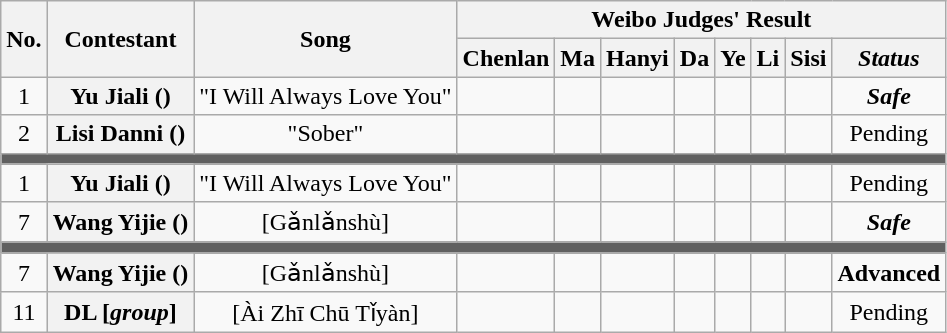<table class="wikitable plainrowheaders" style="text-align:center;">
<tr>
<th scope="col" rowspan="2">No.</th>
<th scope="col" rowspan="2">Contestant</th>
<th scope="col" rowspan="2">Song</th>
<th scope="col" colspan="8">Weibo Judges' Result</th>
</tr>
<tr>
<th scope="col">Chenlan</th>
<th scope="col">Ma</th>
<th scope="col">Hanyi</th>
<th scope="col">Da</th>
<th scope="col">Ye</th>
<th scope="col">Li</th>
<th scope="col">Sisi</th>
<th scope="col"><em>Status</em></th>
</tr>
<tr>
<td>1</td>
<th scope="row">Yu Jiali ()</th>
<td>"I Will Always Love You"</td>
<td></td>
<td></td>
<td></td>
<td></td>
<td></td>
<td></td>
<td></td>
<td><strong><em>Safe</em></strong></td>
</tr>
<tr>
<td>2</td>
<th scope="row">Lisi Danni ()</th>
<td>"Sober"</td>
<td></td>
<td></td>
<td></td>
<td></td>
<td></td>
<td></td>
<td></td>
<td>Pending</td>
</tr>
<tr style = "background:#606060; height: 2pt">
<td colspan = "12"></td>
</tr>
<tr>
<td>1</td>
<th scope="row">Yu Jiali ()</th>
<td>"I Will Always Love You"</td>
<td></td>
<td></td>
<td></td>
<td></td>
<td></td>
<td></td>
<td></td>
<td>Pending</td>
</tr>
<tr>
<td>7</td>
<th scope="row">Wang Yijie ()</th>
<td> [Gǎnlǎnshù]</td>
<td></td>
<td></td>
<td></td>
<td></td>
<td></td>
<td></td>
<td></td>
<td><strong><em>Safe</em></strong></td>
</tr>
<tr style = "background:#606060; height: 2pt">
<td colspan = "12"></td>
</tr>
<tr>
<td>7</td>
<th scope="row">Wang Yijie ()</th>
<td> [Gǎnlǎnshù]</td>
<td></td>
<td></td>
<td></td>
<td></td>
<td></td>
<td></td>
<td></td>
<td><strong>Advanced</strong></td>
</tr>
<tr>
<td>11</td>
<th scope="row">DL [<em>group</em>]</th>
<td> [Ài Zhī Chū Tǐyàn]</td>
<td></td>
<td></td>
<td></td>
<td></td>
<td></td>
<td></td>
<td></td>
<td>Pending</td>
</tr>
</table>
